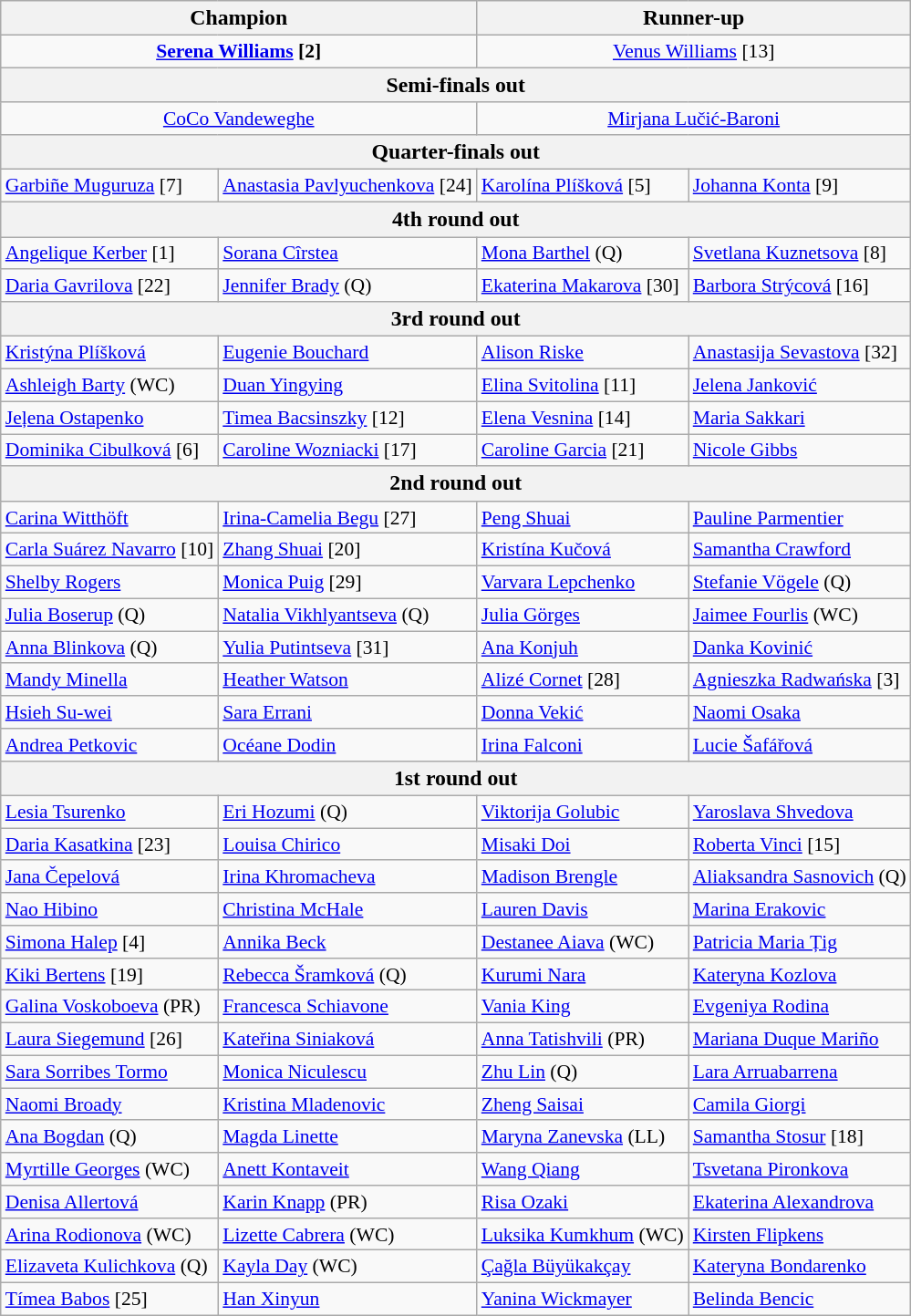<table class="wikitable collapsible collapsed" style="font-size:90%">
<tr style="font-size:110%">
<th colspan="2">Champion</th>
<th colspan="2">Runner-up</th>
</tr>
<tr style="text-align:center;">
<td colspan="2"><strong> <a href='#'>Serena Williams</a> [2]</strong></td>
<td colspan="2"> <a href='#'>Venus Williams</a> [13]</td>
</tr>
<tr style="font-size:110%">
<th colspan="4">Semi-finals out</th>
</tr>
<tr>
<td colspan="2" style="text-align:center;"> <a href='#'>CoCo Vandeweghe</a></td>
<td colspan="2" style="text-align:center;"> <a href='#'>Mirjana Lučić-Baroni</a></td>
</tr>
<tr style="font-size:110%">
<th colspan="4">Quarter-finals out</th>
</tr>
<tr>
<td> <a href='#'>Garbiñe Muguruza</a> [7]</td>
<td> <a href='#'>Anastasia Pavlyuchenkova</a> [24]</td>
<td> <a href='#'>Karolína Plíšková</a> [5]</td>
<td> <a href='#'>Johanna Konta</a> [9]</td>
</tr>
<tr style="font-size:110%">
<th colspan="4">4th round out</th>
</tr>
<tr>
<td> <a href='#'>Angelique Kerber</a> [1]</td>
<td> <a href='#'>Sorana Cîrstea</a></td>
<td> <a href='#'>Mona Barthel</a> (Q)</td>
<td> <a href='#'>Svetlana Kuznetsova</a> [8]</td>
</tr>
<tr>
<td> <a href='#'>Daria Gavrilova</a> [22]</td>
<td> <a href='#'>Jennifer Brady</a> (Q)</td>
<td> <a href='#'>Ekaterina Makarova</a> [30]</td>
<td> <a href='#'>Barbora Strýcová</a> [16]</td>
</tr>
<tr style="font-size:110%">
<th colspan="4">3rd round out</th>
</tr>
<tr>
<td> <a href='#'>Kristýna Plíšková</a></td>
<td> <a href='#'>Eugenie Bouchard</a></td>
<td> <a href='#'>Alison Riske</a></td>
<td> <a href='#'>Anastasija Sevastova</a> [32]</td>
</tr>
<tr>
<td> <a href='#'>Ashleigh Barty</a> (WC)</td>
<td> <a href='#'>Duan Yingying</a></td>
<td> <a href='#'>Elina Svitolina</a> [11]</td>
<td> <a href='#'>Jelena Janković</a></td>
</tr>
<tr>
<td> <a href='#'>Jeļena Ostapenko</a></td>
<td> <a href='#'>Timea Bacsinszky</a> [12]</td>
<td> <a href='#'>Elena Vesnina</a> [14]</td>
<td> <a href='#'>Maria Sakkari</a></td>
</tr>
<tr>
<td> <a href='#'>Dominika Cibulková</a> [6]</td>
<td> <a href='#'>Caroline Wozniacki</a> [17]</td>
<td> <a href='#'>Caroline Garcia</a> [21]</td>
<td> <a href='#'>Nicole Gibbs</a></td>
</tr>
<tr style="font-size:110%">
<th colspan="4">2nd round out</th>
</tr>
<tr>
<td> <a href='#'>Carina Witthöft</a></td>
<td> <a href='#'>Irina-Camelia Begu</a> [27]</td>
<td> <a href='#'>Peng Shuai</a></td>
<td> <a href='#'>Pauline Parmentier</a></td>
</tr>
<tr>
<td> <a href='#'>Carla Suárez Navarro</a> [10]</td>
<td> <a href='#'>Zhang Shuai</a> [20]</td>
<td> <a href='#'>Kristína Kučová</a></td>
<td> <a href='#'>Samantha Crawford</a></td>
</tr>
<tr>
<td> <a href='#'>Shelby Rogers</a></td>
<td> <a href='#'>Monica Puig</a> [29]</td>
<td> <a href='#'>Varvara Lepchenko</a></td>
<td> <a href='#'>Stefanie Vögele</a> (Q)</td>
</tr>
<tr>
<td> <a href='#'>Julia Boserup</a> (Q)</td>
<td> <a href='#'>Natalia Vikhlyantseva</a> (Q)</td>
<td> <a href='#'>Julia Görges</a></td>
<td> <a href='#'>Jaimee Fourlis</a> (WC)</td>
</tr>
<tr>
<td> <a href='#'>Anna Blinkova</a> (Q)</td>
<td> <a href='#'>Yulia Putintseva</a> [31]</td>
<td> <a href='#'>Ana Konjuh</a></td>
<td> <a href='#'>Danka Kovinić</a></td>
</tr>
<tr>
<td> <a href='#'>Mandy Minella</a></td>
<td> <a href='#'>Heather Watson</a></td>
<td> <a href='#'>Alizé Cornet</a> [28]</td>
<td> <a href='#'>Agnieszka Radwańska</a> [3]</td>
</tr>
<tr>
<td> <a href='#'>Hsieh Su-wei</a></td>
<td> <a href='#'>Sara Errani</a></td>
<td> <a href='#'>Donna Vekić</a></td>
<td> <a href='#'>Naomi Osaka</a></td>
</tr>
<tr>
<td> <a href='#'>Andrea Petkovic</a></td>
<td> <a href='#'>Océane Dodin</a></td>
<td> <a href='#'>Irina Falconi</a></td>
<td> <a href='#'>Lucie Šafářová</a></td>
</tr>
<tr style="font-size:110%">
<th colspan="4">1st round out</th>
</tr>
<tr>
<td> <a href='#'>Lesia Tsurenko</a></td>
<td> <a href='#'>Eri Hozumi</a> (Q)</td>
<td> <a href='#'>Viktorija Golubic</a></td>
<td> <a href='#'>Yaroslava Shvedova</a></td>
</tr>
<tr>
<td> <a href='#'>Daria Kasatkina</a> [23]</td>
<td> <a href='#'>Louisa Chirico</a></td>
<td> <a href='#'>Misaki Doi</a></td>
<td> <a href='#'>Roberta Vinci</a> [15]</td>
</tr>
<tr>
<td> <a href='#'>Jana Čepelová</a></td>
<td> <a href='#'>Irina Khromacheva</a></td>
<td> <a href='#'>Madison Brengle</a></td>
<td> <a href='#'>Aliaksandra Sasnovich</a> (Q)</td>
</tr>
<tr>
<td> <a href='#'>Nao Hibino</a></td>
<td> <a href='#'>Christina McHale</a></td>
<td> <a href='#'>Lauren Davis</a></td>
<td> <a href='#'>Marina Erakovic</a></td>
</tr>
<tr>
<td> <a href='#'>Simona Halep</a> [4]</td>
<td> <a href='#'>Annika Beck</a></td>
<td> <a href='#'>Destanee Aiava</a> (WC)</td>
<td> <a href='#'>Patricia Maria Țig</a></td>
</tr>
<tr>
<td> <a href='#'>Kiki Bertens</a> [19]</td>
<td> <a href='#'>Rebecca Šramková</a> (Q)</td>
<td> <a href='#'>Kurumi Nara</a></td>
<td> <a href='#'>Kateryna Kozlova</a></td>
</tr>
<tr>
<td> <a href='#'>Galina Voskoboeva</a> (PR)</td>
<td> <a href='#'>Francesca Schiavone</a></td>
<td> <a href='#'>Vania King</a></td>
<td> <a href='#'>Evgeniya Rodina</a></td>
</tr>
<tr>
<td> <a href='#'>Laura Siegemund</a> [26]</td>
<td> <a href='#'>Kateřina Siniaková</a></td>
<td> <a href='#'>Anna Tatishvili</a> (PR)</td>
<td> <a href='#'>Mariana Duque Mariño</a></td>
</tr>
<tr>
<td> <a href='#'>Sara Sorribes Tormo</a></td>
<td> <a href='#'>Monica Niculescu</a></td>
<td> <a href='#'>Zhu Lin</a> (Q)</td>
<td> <a href='#'>Lara Arruabarrena</a></td>
</tr>
<tr>
<td> <a href='#'>Naomi Broady</a></td>
<td> <a href='#'>Kristina Mladenovic</a></td>
<td> <a href='#'>Zheng Saisai</a></td>
<td> <a href='#'>Camila Giorgi</a></td>
</tr>
<tr>
<td> <a href='#'>Ana Bogdan</a> (Q)</td>
<td> <a href='#'>Magda Linette</a></td>
<td> <a href='#'>Maryna Zanevska</a> (LL)</td>
<td> <a href='#'>Samantha Stosur</a> [18]</td>
</tr>
<tr>
<td> <a href='#'>Myrtille Georges</a> (WC)</td>
<td> <a href='#'>Anett Kontaveit</a></td>
<td> <a href='#'>Wang Qiang</a></td>
<td> <a href='#'>Tsvetana Pironkova</a></td>
</tr>
<tr>
<td> <a href='#'>Denisa Allertová</a></td>
<td> <a href='#'>Karin Knapp</a> (PR)</td>
<td> <a href='#'>Risa Ozaki</a></td>
<td> <a href='#'>Ekaterina Alexandrova</a></td>
</tr>
<tr>
<td> <a href='#'>Arina Rodionova</a> (WC)</td>
<td> <a href='#'>Lizette Cabrera</a> (WC)</td>
<td> <a href='#'>Luksika Kumkhum</a> (WC)</td>
<td> <a href='#'>Kirsten Flipkens</a></td>
</tr>
<tr>
<td> <a href='#'>Elizaveta Kulichkova</a> (Q)</td>
<td> <a href='#'>Kayla Day</a> (WC)</td>
<td> <a href='#'>Çağla Büyükakçay</a></td>
<td> <a href='#'>Kateryna Bondarenko</a></td>
</tr>
<tr>
<td> <a href='#'>Tímea Babos</a> [25]</td>
<td> <a href='#'>Han Xinyun</a></td>
<td> <a href='#'>Yanina Wickmayer</a></td>
<td> <a href='#'>Belinda Bencic</a></td>
</tr>
</table>
